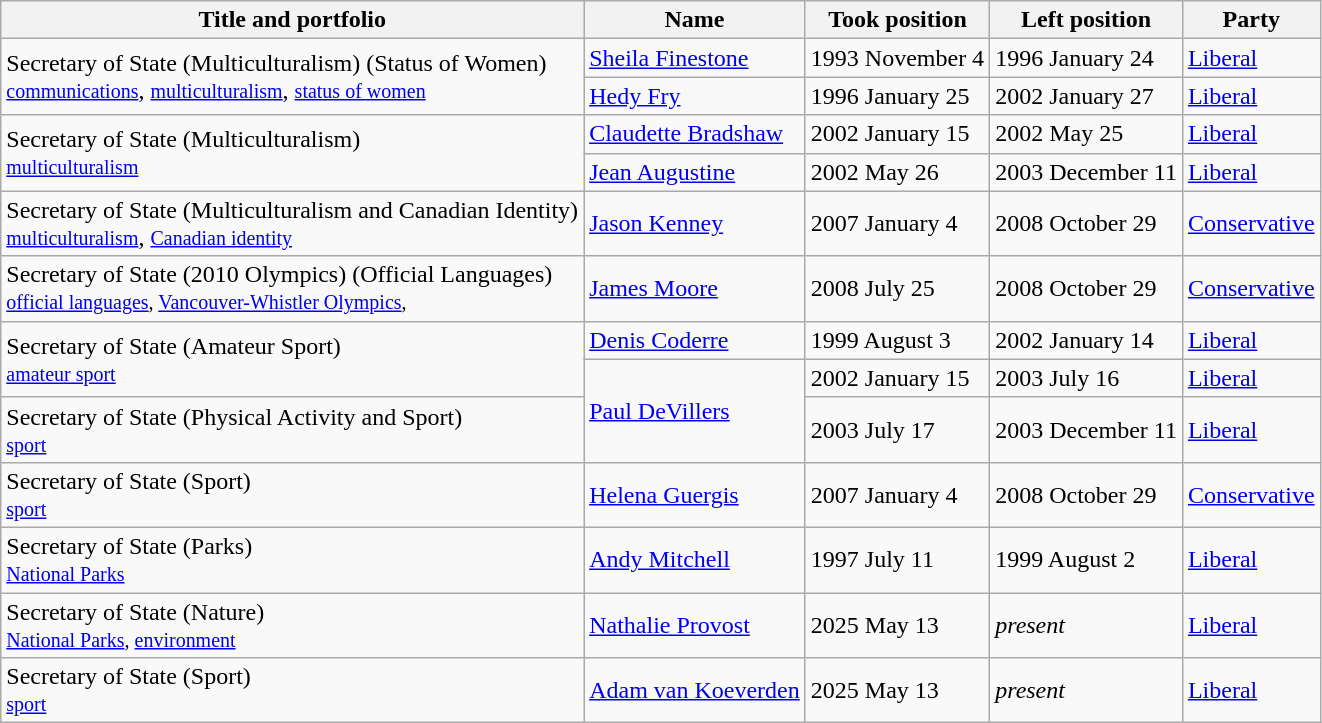<table class="wikitable">
<tr>
<th>Title and portfolio</th>
<th><strong>Name</strong></th>
<th><strong>Took position</strong></th>
<th><strong>Left position</strong></th>
<th>Party</th>
</tr>
<tr>
<td rowspan="2">Secretary of State (Multiculturalism) (Status of Women)<br><a href='#'><small>communications</small></a>, <a href='#'><small>multiculturalism</small></a>, <small><a href='#'>status of women</a></small></td>
<td><a href='#'>Sheila Finestone</a></td>
<td>1993 November 4</td>
<td>1996 January 24</td>
<td><a href='#'>Liberal</a></td>
</tr>
<tr>
<td><a href='#'>Hedy Fry</a></td>
<td>1996 January 25</td>
<td>2002 January 27</td>
<td><a href='#'>Liberal</a></td>
</tr>
<tr>
<td rowspan="2">Secretary of State (Multiculturalism)<br><a href='#'><small>multiculturalism</small></a></td>
<td><a href='#'>Claudette Bradshaw</a></td>
<td>2002 January 15</td>
<td>2002 May 25</td>
<td><a href='#'>Liberal</a></td>
</tr>
<tr>
<td><a href='#'>Jean Augustine</a></td>
<td>2002 May 26</td>
<td>2003 December 11</td>
<td><a href='#'>Liberal</a></td>
</tr>
<tr>
<td>Secretary of State (Multiculturalism and Canadian Identity)<br><a href='#'><small>multiculturalism</small></a>, <small><a href='#'>Canadian identity</a></small></td>
<td><a href='#'>Jason Kenney</a></td>
<td>2007 January 4</td>
<td>2008 October 29</td>
<td><a href='#'>Conservative</a></td>
</tr>
<tr>
<td>Secretary of State (2010 Olympics) (Official Languages)<br><small><a href='#'>official languages</a>, <a href='#'>Vancouver-Whistler Olympics</a>,</small></td>
<td><a href='#'>James Moore</a></td>
<td>2008 July 25</td>
<td>2008 October 29</td>
<td><a href='#'>Conservative</a></td>
</tr>
<tr>
<td rowspan="2">Secretary of State (Amateur Sport)<br><small><a href='#'>amateur sport</a></small></td>
<td><a href='#'>Denis Coderre</a></td>
<td>1999 August 3</td>
<td>2002 January 14</td>
<td><a href='#'>Liberal</a></td>
</tr>
<tr>
<td rowspan="2"><a href='#'>Paul DeVillers</a></td>
<td>2002 January 15</td>
<td>2003 July 16</td>
<td><a href='#'>Liberal</a></td>
</tr>
<tr>
<td>Secretary of State (Physical Activity and Sport)<br><a href='#'><small>sport</small></a></td>
<td>2003 July 17</td>
<td>2003 December 11</td>
<td><a href='#'>Liberal</a></td>
</tr>
<tr>
<td>Secretary of State (Sport)<br><a href='#'><small>sport</small></a></td>
<td><a href='#'>Helena Guergis</a></td>
<td>2007 January 4</td>
<td>2008 October 29</td>
<td><a href='#'>Conservative</a></td>
</tr>
<tr>
<td>Secretary of State (Parks)<br><a href='#'><small>National Parks</small></a></td>
<td><a href='#'>Andy Mitchell</a></td>
<td>1997 July 11</td>
<td>1999 August 2</td>
<td><a href='#'>Liberal</a></td>
</tr>
<tr>
<td>Secretary of State (Nature)<br><small><a href='#'>National Parks</a>, <a href='#'>environment</a></small></td>
<td><a href='#'>Nathalie Provost</a></td>
<td>2025 May 13</td>
<td><em>present</em></td>
<td><a href='#'>Liberal</a></td>
</tr>
<tr>
<td>Secretary of State (Sport)<br><a href='#'><small>sport</small></a></td>
<td><a href='#'>Adam van Koeverden</a></td>
<td>2025 May 13</td>
<td><em>present</em></td>
<td><a href='#'>Liberal</a></td>
</tr>
</table>
